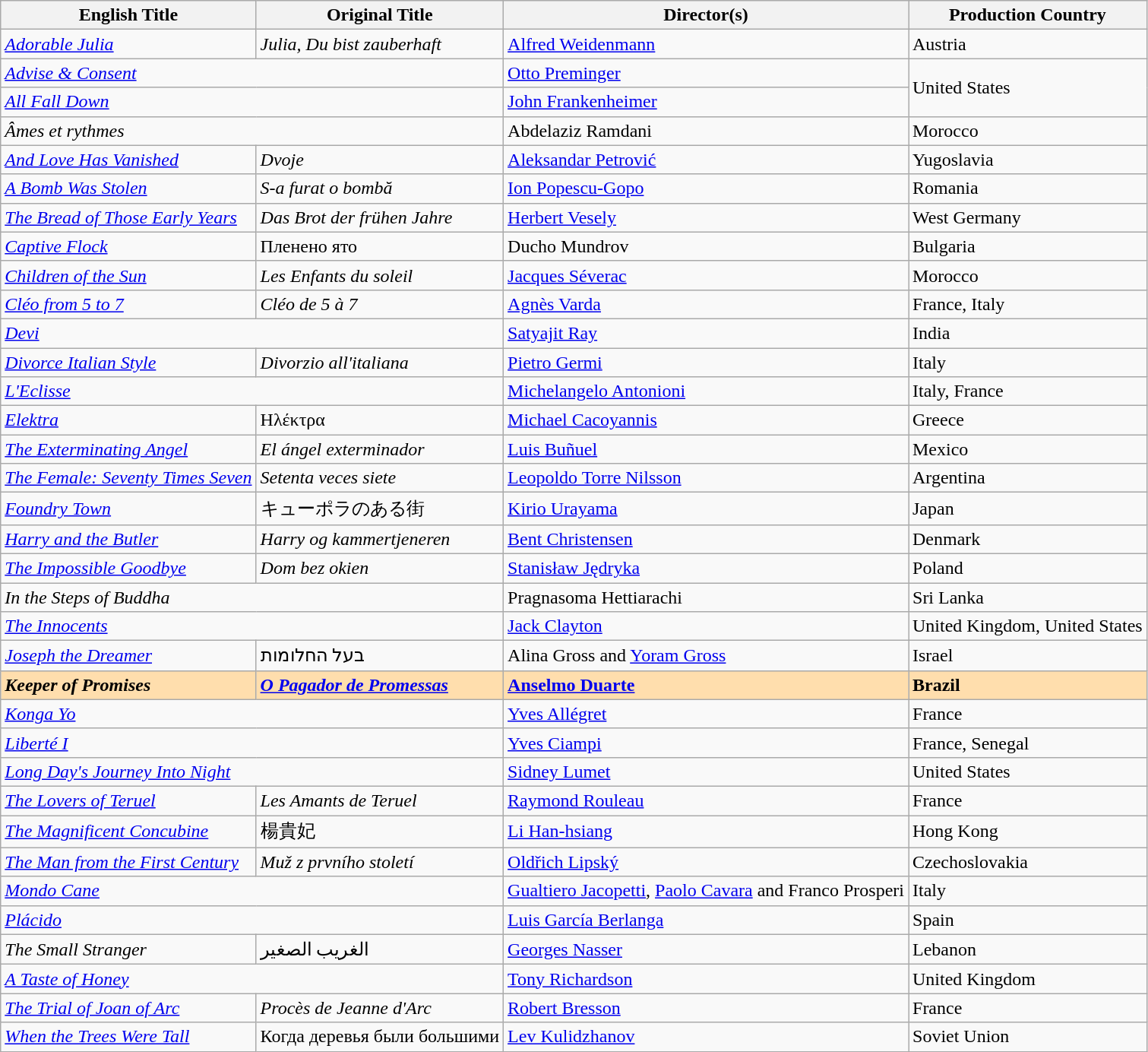<table class="wikitable">
<tr>
<th>English Title</th>
<th>Original Title</th>
<th>Director(s)</th>
<th>Production Country</th>
</tr>
<tr>
<td><em><a href='#'>Adorable Julia</a></em></td>
<td><em>Julia, Du bist zauberhaft</em></td>
<td><a href='#'>Alfred Weidenmann</a></td>
<td>Austria</td>
</tr>
<tr>
<td colspan="2"><em><a href='#'>Advise & Consent</a></em></td>
<td><a href='#'>Otto Preminger</a></td>
<td rowspan="2">United States</td>
</tr>
<tr>
<td colspan="2"><em><a href='#'>All Fall Down</a></em></td>
<td><a href='#'>John Frankenheimer</a></td>
</tr>
<tr>
<td colspan="2"><em>Âmes et rythmes</em></td>
<td>Abdelaziz Ramdani</td>
<td>Morocco</td>
</tr>
<tr>
<td><em><a href='#'>And Love Has Vanished</a></em></td>
<td><em>Dvoje</em></td>
<td><a href='#'>Aleksandar Petrović</a></td>
<td>Yugoslavia</td>
</tr>
<tr>
<td><em><a href='#'>A Bomb Was Stolen</a></em></td>
<td><em>S-a furat o bombă</em></td>
<td><a href='#'>Ion Popescu-Gopo</a></td>
<td>Romania</td>
</tr>
<tr>
<td><em><a href='#'>The Bread of Those Early Years</a></em></td>
<td><em>Das Brot der frühen Jahre</em></td>
<td><a href='#'>Herbert Vesely</a></td>
<td>West Germany</td>
</tr>
<tr>
<td><em><a href='#'>Captive Flock</a></em></td>
<td>Пленено ято</td>
<td>Ducho Mundrov</td>
<td>Bulgaria</td>
</tr>
<tr>
<td><em><a href='#'>Children of the Sun</a></em></td>
<td><em>Les Enfants du soleil</em></td>
<td><a href='#'>Jacques Séverac</a></td>
<td>Morocco</td>
</tr>
<tr>
<td><em><a href='#'>Cléo from 5 to 7</a></em></td>
<td><em>Cléo de 5 à 7</em></td>
<td><a href='#'>Agnès Varda</a></td>
<td>France, Italy</td>
</tr>
<tr>
<td colspan="2"><em><a href='#'>Devi</a></em></td>
<td><a href='#'>Satyajit Ray</a></td>
<td>India</td>
</tr>
<tr>
<td><em><a href='#'>Divorce Italian Style</a></em></td>
<td><em>Divorzio all'italiana</em></td>
<td><a href='#'>Pietro Germi</a></td>
<td>Italy</td>
</tr>
<tr>
<td colspan="2"><em><a href='#'>L'Eclisse</a></em></td>
<td><a href='#'>Michelangelo Antonioni</a></td>
<td>Italy, France</td>
</tr>
<tr>
<td><em><a href='#'>Elektra</a></em></td>
<td>Ηλέκτρα</td>
<td><a href='#'>Michael Cacoyannis</a></td>
<td>Greece</td>
</tr>
<tr>
<td><em><a href='#'>The Exterminating Angel</a></em></td>
<td><em>El ángel exterminador</em></td>
<td><a href='#'>Luis Buñuel</a></td>
<td>Mexico</td>
</tr>
<tr>
<td><em><a href='#'>The Female: Seventy Times Seven</a></em></td>
<td><em>Setenta veces siete</em></td>
<td><a href='#'>Leopoldo Torre Nilsson</a></td>
<td>Argentina</td>
</tr>
<tr>
<td><em><a href='#'>Foundry Town</a></em></td>
<td>キューポラのある街</td>
<td><a href='#'>Kirio Urayama</a></td>
<td>Japan</td>
</tr>
<tr>
<td><em><a href='#'>Harry and the Butler</a></em></td>
<td><em>Harry og kammertjeneren</em></td>
<td><a href='#'>Bent Christensen</a></td>
<td>Denmark</td>
</tr>
<tr>
<td><em><a href='#'>The Impossible Goodbye</a></em></td>
<td><em>Dom bez okien</em></td>
<td><a href='#'>Stanisław Jędryka</a></td>
<td>Poland</td>
</tr>
<tr>
<td colspan="2"><em>In the Steps of Buddha</em></td>
<td>Pragnasoma Hettiarachi</td>
<td>Sri Lanka</td>
</tr>
<tr>
<td colspan="2"><em><a href='#'>The Innocents</a></em></td>
<td><a href='#'>Jack Clayton</a></td>
<td>United Kingdom, United States</td>
</tr>
<tr>
<td><em><a href='#'>Joseph the Dreamer</a></em></td>
<td>בעל החלומות</td>
<td>Alina Gross and <a href='#'>Yoram Gross</a></td>
<td>Israel</td>
</tr>
<tr style="background:#FFDEAD;">
<td><strong><em>Keeper of Promises</em></strong></td>
<td><strong><em><a href='#'>O Pagador de Promessas</a></em></strong></td>
<td><strong><a href='#'>Anselmo Duarte</a></strong></td>
<td><strong>Brazil</strong></td>
</tr>
<tr>
<td colspan="2"><em><a href='#'>Konga Yo</a></em></td>
<td><a href='#'>Yves Allégret</a></td>
<td>France</td>
</tr>
<tr>
<td colspan="2"><em><a href='#'>Liberté I</a></em></td>
<td><a href='#'>Yves Ciampi</a></td>
<td>France, Senegal</td>
</tr>
<tr>
<td colspan="2"><em><a href='#'>Long Day's Journey Into Night</a></em></td>
<td><a href='#'>Sidney Lumet</a></td>
<td>United States</td>
</tr>
<tr>
<td><em><a href='#'>The Lovers of Teruel</a></em></td>
<td><em>Les Amants de Teruel</em></td>
<td><a href='#'>Raymond Rouleau</a></td>
<td>France</td>
</tr>
<tr>
<td><em><a href='#'>The Magnificent Concubine</a></em></td>
<td>楊貴妃</td>
<td><a href='#'>Li Han-hsiang</a></td>
<td>Hong Kong</td>
</tr>
<tr>
<td><em><a href='#'>The Man from the First Century</a></em></td>
<td><em>Muž z prvního století</em></td>
<td><a href='#'>Oldřich Lipský</a></td>
<td>Czechoslovakia</td>
</tr>
<tr>
<td colspan="2"><em><a href='#'>Mondo Cane</a></em></td>
<td><a href='#'>Gualtiero Jacopetti</a>, <a href='#'>Paolo Cavara</a> and Franco Prosperi</td>
<td>Italy</td>
</tr>
<tr>
<td colspan="2"><em><a href='#'>Plácido</a></em></td>
<td><a href='#'>Luis García Berlanga</a></td>
<td>Spain</td>
</tr>
<tr>
<td><em>The Small Stranger</em></td>
<td>الغريب الصغير</td>
<td><a href='#'>Georges Nasser</a></td>
<td>Lebanon</td>
</tr>
<tr>
<td colspan="2"><em><a href='#'>A Taste of Honey</a></em></td>
<td><a href='#'>Tony Richardson</a></td>
<td>United Kingdom</td>
</tr>
<tr>
<td><em><a href='#'>The Trial of Joan of Arc</a></em></td>
<td><em>Procès de Jeanne d'Arc</em></td>
<td><a href='#'>Robert Bresson</a></td>
<td>France</td>
</tr>
<tr>
<td><em><a href='#'>When the Trees Were Tall</a></em></td>
<td>Когда деревья были большими</td>
<td><a href='#'>Lev Kulidzhanov</a></td>
<td>Soviet Union</td>
</tr>
</table>
